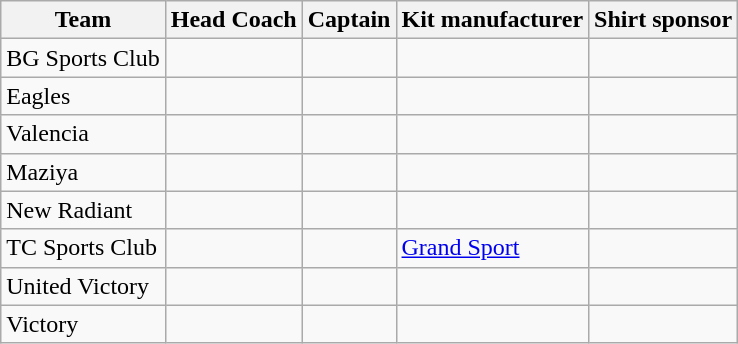<table class="wikitable sortable" style="text-align: left;">
<tr>
<th>Team</th>
<th>Head Coach</th>
<th>Captain</th>
<th>Kit manufacturer</th>
<th>Shirt sponsor</th>
</tr>
<tr>
<td>BG Sports Club</td>
<td></td>
<td></td>
<td></td>
<td></td>
</tr>
<tr>
<td>Eagles</td>
<td></td>
<td></td>
<td></td>
<td></td>
</tr>
<tr>
<td>Valencia</td>
<td></td>
<td></td>
<td></td>
<td></td>
</tr>
<tr>
<td>Maziya</td>
<td></td>
<td></td>
<td></td>
<td></td>
</tr>
<tr>
<td>New Radiant</td>
<td></td>
<td></td>
<td></td>
<td></td>
</tr>
<tr>
<td>TC Sports Club</td>
<td></td>
<td></td>
<td><a href='#'>Grand Sport</a></td>
<td></td>
</tr>
<tr>
<td>United Victory</td>
<td></td>
<td></td>
<td></td>
<td></td>
</tr>
<tr>
<td>Victory</td>
<td></td>
<td></td>
<td></td>
<td></td>
</tr>
</table>
